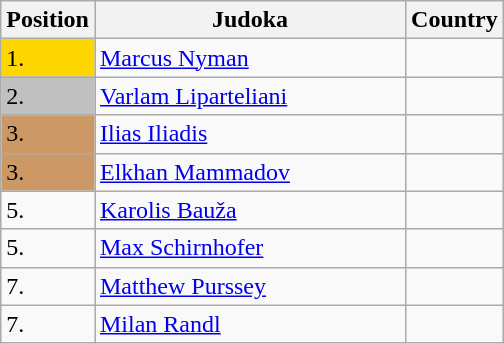<table class=wikitable>
<tr>
<th width=10>Position</th>
<th width=200>Judoka</th>
<th>Country</th>
</tr>
<tr>
<td bgcolor=gold>1.</td>
<td><a href='#'>Marcus Nyman</a></td>
<td></td>
</tr>
<tr>
<td bgcolor="silver">2.</td>
<td><a href='#'>Varlam Liparteliani</a></td>
<td></td>
</tr>
<tr>
<td bgcolor="CC9966">3.</td>
<td><a href='#'>Ilias Iliadis</a></td>
<td></td>
</tr>
<tr>
<td bgcolor="CC9966">3.</td>
<td><a href='#'>Elkhan Mammadov</a></td>
<td></td>
</tr>
<tr>
<td>5.</td>
<td><a href='#'>Karolis Bauža</a></td>
<td></td>
</tr>
<tr>
<td>5.</td>
<td><a href='#'>Max Schirnhofer</a></td>
<td></td>
</tr>
<tr>
<td>7.</td>
<td><a href='#'>Matthew Purssey</a></td>
<td></td>
</tr>
<tr>
<td>7.</td>
<td><a href='#'>Milan Randl</a></td>
<td></td>
</tr>
</table>
